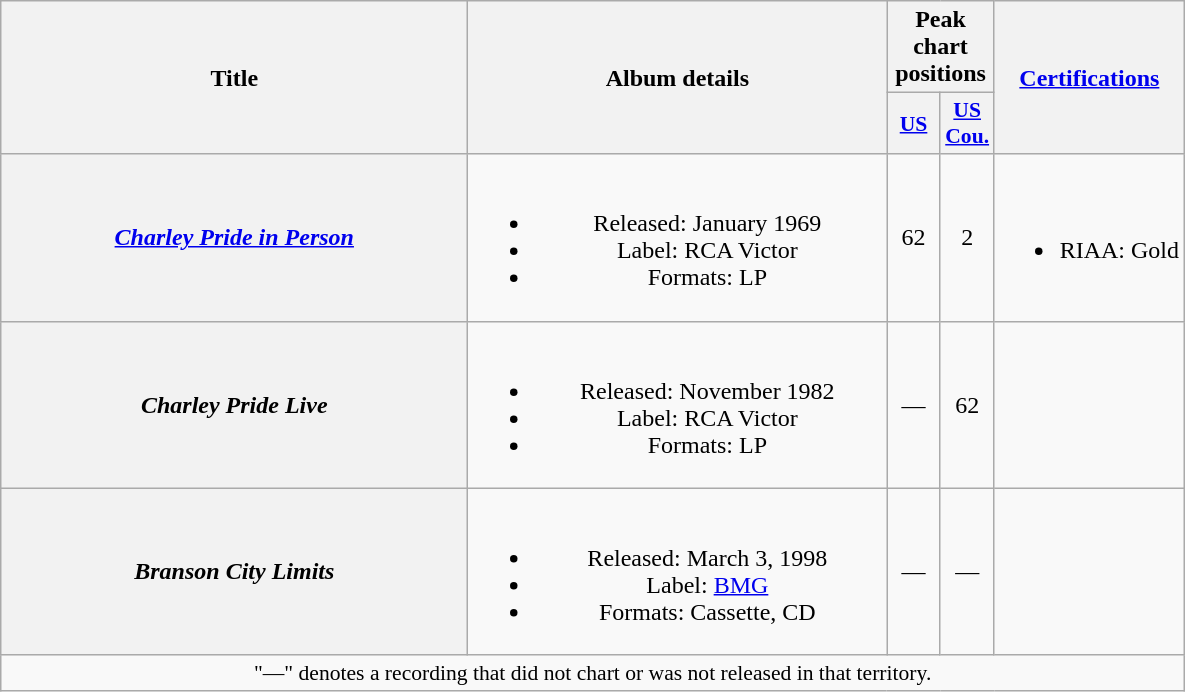<table class="wikitable plainrowheaders" style="text-align:center;" border="1">
<tr>
<th scope="col" rowspan="2" style="width:19em;">Title</th>
<th scope="col" rowspan="2" style="width:17em;">Album details</th>
<th scope="col" colspan="2">Peak chart<br>positions</th>
<th scope="col" rowspan="2"><a href='#'>Certifications</a></th>
</tr>
<tr>
<th scope="col" style="width:2em;font-size:90%;"><a href='#'>US</a><br></th>
<th scope="col" style="width:2em;font-size:90%;"><a href='#'>US<br>Cou.</a><br></th>
</tr>
<tr>
<th scope="row"><em><a href='#'>Charley Pride in Person</a></em></th>
<td><br><ul><li>Released: January 1969</li><li>Label: RCA Victor</li><li>Formats: LP</li></ul></td>
<td>62</td>
<td>2</td>
<td><br><ul><li>RIAA: Gold</li></ul></td>
</tr>
<tr>
<th scope="row"><em>Charley Pride Live</em></th>
<td><br><ul><li>Released: November 1982</li><li>Label: RCA Victor</li><li>Formats: LP</li></ul></td>
<td>—</td>
<td>62</td>
<td></td>
</tr>
<tr>
<th scope="row"><em>Branson City Limits</em></th>
<td><br><ul><li>Released: March 3, 1998</li><li>Label: <a href='#'>BMG</a></li><li>Formats: Cassette, CD</li></ul></td>
<td>—</td>
<td>—</td>
<td></td>
</tr>
<tr>
<td colspan="5" style="font-size:90%">"—" denotes a recording that did not chart or was not released in that territory.</td>
</tr>
</table>
